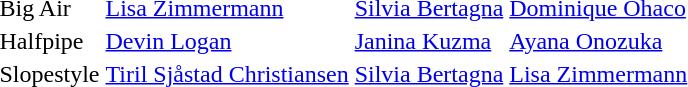<table>
<tr>
<td>Big Air </td>
<td> <a href='#'>Lisa Zimmermann</a></td>
<td> <a href='#'>Silvia Bertagna</a></td>
<td> <a href='#'>Dominique Ohaco</a></td>
</tr>
<tr>
<td>Halfpipe </td>
<td> <a href='#'>Devin Logan</a></td>
<td> <a href='#'>Janina Kuzma</a></td>
<td> <a href='#'>Ayana Onozuka</a></td>
</tr>
<tr>
<td>Slopestyle </td>
<td> <a href='#'>Tiril Sjåstad Christiansen</a></td>
<td> <a href='#'>Silvia Bertagna</a></td>
<td> <a href='#'>Lisa Zimmermann</a></td>
</tr>
</table>
